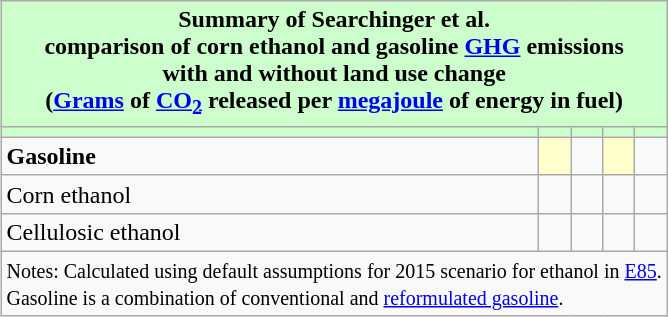<table class="wikitable" style="float: right; margin-left: 10px">
<tr>
<th colspan="5" align=center style="background-color: #ccffcc;">Summary of Searchinger et al. <br>comparison of corn ethanol and gasoline <a href='#'>GHG</a> emissions<br>with and without land use change <br> (<a href='#'>Grams</a> of <a href='#'>CO<sub>2</sub></a> released per <a href='#'>megajoule</a> of energy in fuel)</th>
</tr>
<tr>
<td style="background-color: #ccffcc;"></td>
<td style="background-color: #ccffcc;"></td>
<td style="background-color: #ccffcc;"></td>
<td style="background-color: #ccffcc;"></td>
<td style="background-color: #ccffcc;"></td>
</tr>
<tr>
<td><strong>Gasoline</strong></td>
<td bgcolor="#ffffcc"></td>
<td></td>
<td bgcolor="#ffffcc"></td>
<td></td>
</tr>
<tr>
<td>Corn ethanol</td>
<td></td>
<td></td>
<td></td>
<td></td>
</tr>
<tr>
<td>Cellulosic ethanol</td>
<td></td>
<td></td>
<td></td>
<td></td>
</tr>
<tr>
<td colspan="5" align=left><small>Notes: Calculated using default assumptions for 2015 scenario for ethanol in <a href='#'>E85</a>.<br>Gasoline is a combination of conventional and <a href='#'>reformulated gasoline</a>.</small></td>
</tr>
</table>
